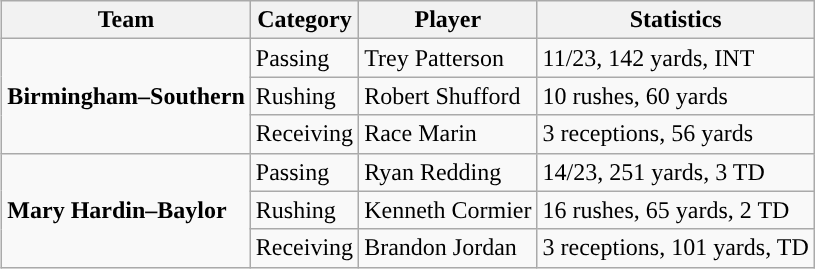<table class="wikitable" style="float: right;">
<tr>
<th>Team</th>
<th>Category</th>
<th>Player</th>
<th>Statistics</th>
</tr>
<tr>
<td rowspan=3><strong>Birmingham–Southern</strong></td>
<td>Passing</td>
<td>Trey Patterson</td>
<td>11/23, 142 yards, INT</td>
</tr>
<tr>
<td>Rushing</td>
<td>Robert Shufford</td>
<td>10 rushes, 60 yards</td>
</tr>
<tr>
<td>Receiving</td>
<td>Race Marin</td>
<td>3 receptions, 56 yards</td>
</tr>
<tr>
<td rowspan=3><strong>Mary Hardin–Baylor</strong></td>
<td>Passing</td>
<td>Ryan Redding</td>
<td>14/23, 251 yards, 3 TD</td>
</tr>
<tr>
<td>Rushing</td>
<td>Kenneth Cormier</td>
<td>16 rushes, 65 yards, 2 TD</td>
</tr>
<tr>
<td>Receiving</td>
<td>Brandon Jordan</td>
<td>3 receptions, 101 yards, TD</td>
</tr>
</table>
